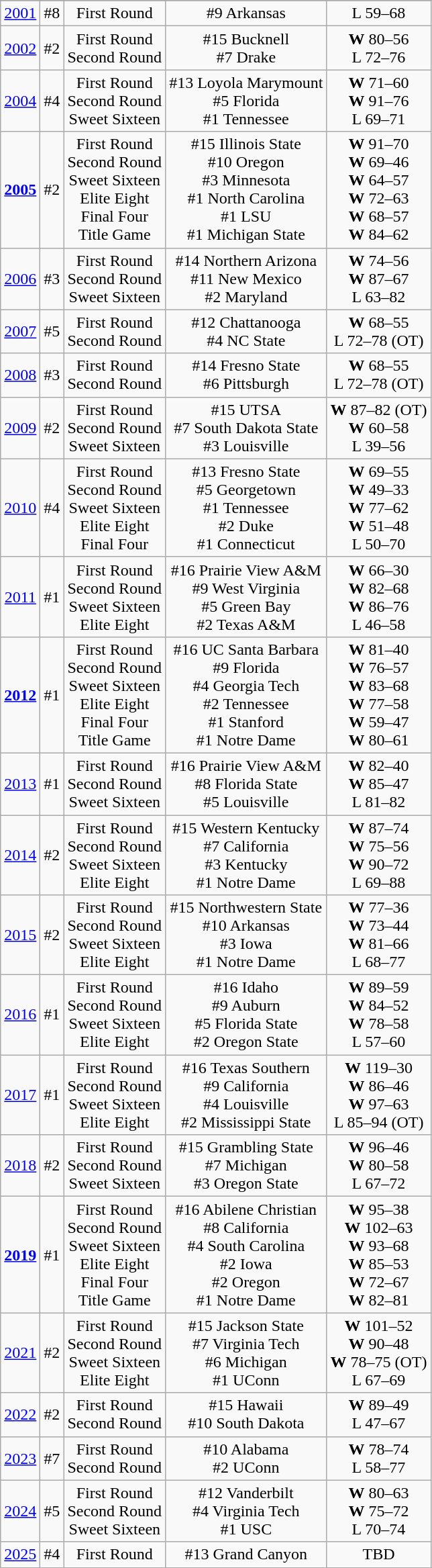<table class="wikitable" style="text-align:center">
<tr>
</tr>
<tr>
<td rowspan=1><a href='#'>2001</a></td>
<td>#8</td>
<td>First Round</td>
<td>#9 Arkansas</td>
<td>L 59–68</td>
</tr>
<tr style="text-align:center;">
<td rowspan=1><a href='#'>2002</a></td>
<td>#2</td>
<td>First Round<br>Second Round</td>
<td>#15 Bucknell<br>#7 Drake</td>
<td><strong>W</strong> 80–56<br>L 72–76</td>
</tr>
<tr style="text-align:center;">
<td rowspan=1><a href='#'>2004</a></td>
<td>#4</td>
<td>First Round<br>Second Round<br>Sweet Sixteen</td>
<td>#13 Loyola Marymount<br>#5 Florida<br>#1 Tennessee</td>
<td><strong>W</strong> 71–60<br><strong>W</strong> 91–76<br> L 69–71</td>
</tr>
<tr style="text-align:center;">
<td rowspan=1><strong><a href='#'>2005</a></strong></td>
<td>#2</td>
<td>First Round<br>Second Round<br>Sweet Sixteen<br>Elite Eight<br>Final Four<br>Title Game</td>
<td>#15 Illinois State<br>#10 Oregon<br>#3 Minnesota<br>#1 North Carolina<br>#1 LSU<br>#1 Michigan State</td>
<td><strong>W</strong> 91–70<br><strong>W</strong> 69–46<br> <strong>W</strong> 64–57<br><strong>W</strong> 72–63<br><strong>W</strong> 68–57<br><strong>W</strong> 84–62</td>
</tr>
<tr style="text-align:center;">
<td rowspan=1><a href='#'>2006</a></td>
<td>#3</td>
<td>First Round<br>Second Round<br>Sweet Sixteen</td>
<td>#14 Northern Arizona<br>#11 New Mexico<br>#2 Maryland</td>
<td><strong>W</strong> 74–56<br><strong>W</strong> 87–67<br> L 63–82</td>
</tr>
<tr style="text-align:center;">
<td rowspan=1><a href='#'>2007</a></td>
<td>#5</td>
<td>First Round<br>Second Round</td>
<td>#12 Chattanooga<br>#4 NC State</td>
<td><strong>W</strong> 68–55<br>L 72–78 (OT)</td>
</tr>
<tr style="text-align:center;">
<td rowspan=1><a href='#'>2008</a></td>
<td>#3</td>
<td>First Round<br>Second Round</td>
<td>#14 Fresno State<br>#6 Pittsburgh</td>
<td><strong>W</strong> 68–55<br>L 72–78 (OT)</td>
</tr>
<tr style="text-align:center;">
<td rowspan=1><a href='#'>2009</a></td>
<td>#2</td>
<td>First Round<br>Second Round<br>Sweet Sixteen</td>
<td>#15 UTSA<br>#7 South Dakota State<br>#3 Louisville</td>
<td><strong>W</strong> 87–82 (OT)<br><strong>W</strong> 60–58<br> L 39–56</td>
</tr>
<tr style="text-align:center;">
<td rowspan=1><a href='#'>2010</a></td>
<td>#4</td>
<td>First Round<br>Second Round<br>Sweet Sixteen<br>Elite Eight<br>Final Four</td>
<td>#13 Fresno State<br>#5 Georgetown<br>#1 Tennessee<br>#2 Duke<br>#1 Connecticut</td>
<td><strong>W</strong> 69–55<br><strong>W</strong> 49–33<br><strong>W</strong> 77–62<br><strong>W</strong> 51–48<br>L 50–70</td>
</tr>
<tr style="text-align:center;">
<td rowspan=1><a href='#'>2011</a></td>
<td>#1</td>
<td>First Round<br>Second Round<br>Sweet Sixteen<br>Elite Eight</td>
<td>#16 Prairie View A&M<br>#9 West Virginia<br>#5 Green Bay<br>#2 Texas A&M</td>
<td><strong>W</strong> 66–30<br><strong>W</strong> 82–68<br><strong>W</strong> 86–76<br>L 46–58</td>
</tr>
<tr style="text-align:center;">
<td rowspan=1><strong><a href='#'>2012</a></strong></td>
<td>#1</td>
<td>First Round<br>Second Round<br>Sweet Sixteen<br>Elite Eight<br>Final Four<br>Title Game</td>
<td>#16 UC Santa Barbara<br>#9 Florida<br>#4 Georgia Tech<br>#2 Tennessee<br>#1 Stanford<br>#1 Notre Dame</td>
<td><strong>W</strong> 81–40<br><strong>W</strong> 76–57<br> <strong>W</strong> 83–68<br><strong>W</strong> 77–58<br><strong>W</strong> 59–47<br><strong>W</strong> 80–61</td>
</tr>
<tr style="text-align:center;">
<td rowspan=1><a href='#'>2013</a></td>
<td>#1</td>
<td>First Round<br>Second Round<br>Sweet Sixteen</td>
<td>#16 Prairie View A&M<br>#8 Florida State<br>#5 Louisville</td>
<td><strong>W</strong> 82–40<br><strong>W</strong> 85–47<br> L 81–82</td>
</tr>
<tr style="text-align:center;">
<td rowspan=1><a href='#'>2014</a></td>
<td>#2</td>
<td>First Round<br>Second Round<br>Sweet Sixteen<br>Elite Eight</td>
<td>#15 Western Kentucky<br>#7 California<br>#3 Kentucky<br>#1 Notre Dame</td>
<td><strong>W</strong> 87–74<br><strong>W</strong> 75–56<br><strong>W</strong> 90–72<br>L 69–88</td>
</tr>
<tr style="text-align:center;">
<td rowspan=1><a href='#'>2015</a></td>
<td>#2</td>
<td>First Round<br>Second Round<br>Sweet Sixteen<br>Elite Eight</td>
<td>#15 Northwestern State<br>#10 Arkansas<br>#3 Iowa<br>#1 Notre Dame</td>
<td><strong>W</strong> 77–36<br><strong>W</strong> 73–44<br><strong>W</strong> 81–66<br>L 68–77</td>
</tr>
<tr style="text-align:center;">
<td rowspan=1><a href='#'>2016</a></td>
<td>#1</td>
<td>First Round<br>Second Round<br>Sweet Sixteen<br>Elite Eight</td>
<td>#16 Idaho<br>#9 Auburn<br>#5 Florida State<br>#2 Oregon State</td>
<td><strong>W</strong> 89–59<br><strong>W</strong> 84–52<br><strong>W</strong> 78–58<br>L 57–60</td>
</tr>
<tr style="text-align:center;">
<td rowspan=1><a href='#'>2017</a></td>
<td>#1</td>
<td>First Round<br>Second Round<br>Sweet Sixteen<br>Elite Eight</td>
<td>#16 Texas Southern<br>#9 California<br>#4 Louisville<br>#2 Mississippi State</td>
<td><strong>W</strong> 119–30<br><strong>W</strong> 86–46<br><strong>W</strong> 97–63<br>L 85–94 (OT)</td>
</tr>
<tr style="text-align:center;">
<td rowspan=1><a href='#'>2018</a></td>
<td>#2</td>
<td>First Round<br>Second Round<br>Sweet Sixteen</td>
<td>#15 Grambling State<br>#7 Michigan<br>#3 Oregon State</td>
<td><strong>W</strong> 96–46<br><strong>W</strong> 80–58<br> L 67–72</td>
</tr>
<tr style="text-align:center;">
<td rowspan=1><strong><a href='#'>2019</a></strong></td>
<td>#1</td>
<td>First Round<br>Second Round<br>Sweet Sixteen<br>Elite Eight<br>Final Four<br>Title Game</td>
<td>#16 Abilene Christian<br>#8 California<br>#4 South Carolina<br>#2 Iowa<br>#2 Oregon<br>#1 Notre Dame</td>
<td><strong>W</strong> 95–38<br><strong>W</strong> 102–63<br> <strong>W</strong> 93–68<br><strong>W</strong> 85–53<br><strong>W</strong> 72–67<br><strong>W</strong> 82–81</td>
</tr>
<tr style="text-align:center;">
<td rowspan=1><a href='#'>2021</a></td>
<td>#2</td>
<td>First Round<br>Second Round<br>Sweet Sixteen<br>Elite Eight</td>
<td>#15 Jackson State<br>#7 Virginia Tech<br>#6 Michigan<br>#1 UConn</td>
<td><strong>W</strong> 101–52<br><strong>W</strong> 90–48<br><strong>W</strong> 78–75 (OT)<br>L 67–69</td>
</tr>
<tr style="text-align:center;">
<td rowspan=1><a href='#'>2022</a></td>
<td>#2</td>
<td>First Round<br>Second Round</td>
<td>#15 Hawaii<br>#10 South Dakota</td>
<td><strong>W</strong> 89–49<br>L 47–67</td>
</tr>
<tr style="text-align:center;">
<td rowspan=1><a href='#'>2023</a></td>
<td>#7</td>
<td>First Round<br>Second Round</td>
<td>#10 Alabama<br>#2 UConn</td>
<td><strong>W</strong> 78–74<br>L 58–77</td>
</tr>
<tr style="text-align:center;">
<td rowspan=1><a href='#'>2024</a></td>
<td>#5</td>
<td>First Round<br>Second Round<br>Sweet Sixteen</td>
<td>#12 Vanderbilt<br>#4 Virginia Tech<br>#1 USC</td>
<td><strong>W</strong> 80–63<br><strong>W</strong> 75–72<br> L 70–74</td>
</tr>
<tr style="text-align:center;">
<td rowspan=1><a href='#'>2025</a></td>
<td>#4</td>
<td>First Round</td>
<td>#13 Grand Canyon</td>
<td>TBD</td>
</tr>
<tr style="text-align:center;">
</tr>
</table>
